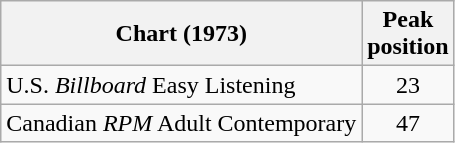<table class="wikitable sortable">
<tr>
<th>Chart (1973)</th>
<th>Peak<br>position</th>
</tr>
<tr>
<td>U.S. <em>Billboard</em> Easy Listening</td>
<td align="center">23</td>
</tr>
<tr>
<td>Canadian <em>RPM</em> Adult Contemporary</td>
<td align="center">47</td>
</tr>
</table>
